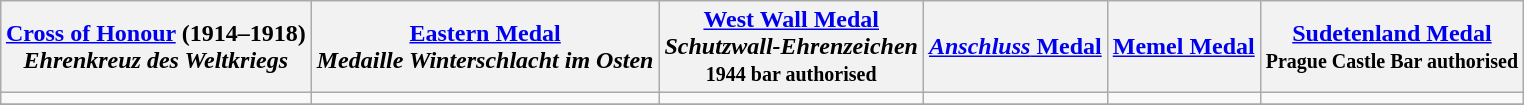<table class="wikitable" style="margin:0.5em auto">
<tr>
<th><a href='#'>Cross of Honour</a> (1914–1918)<br><em>Ehrenkreuz des Weltkriegs</em></th>
<th><a href='#'>Eastern Medal</a><br><em>Medaille Winterschlacht im Osten</em></th>
<th><a href='#'>West Wall Medal</a><br><em>Schutzwall-Ehrenzeichen</em><br><small>1944 bar authorised</small></th>
<th><a href='#'><em>Anschluss</em> Medal</a></th>
<th><a href='#'>Memel Medal</a></th>
<th><a href='#'>Sudetenland Medal</a><br><small>Prague Castle Bar authorised</small></th>
</tr>
<tr>
<td></td>
<td></td>
<td></td>
<td></td>
<td></td>
<td></td>
</tr>
<tr>
</tr>
</table>
